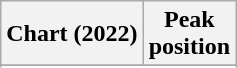<table class="wikitable sortable plainrowheaders" style="text-align:center">
<tr>
<th scope="col">Chart (2022)</th>
<th scope="col">Peak<br>position</th>
</tr>
<tr>
</tr>
<tr>
</tr>
</table>
